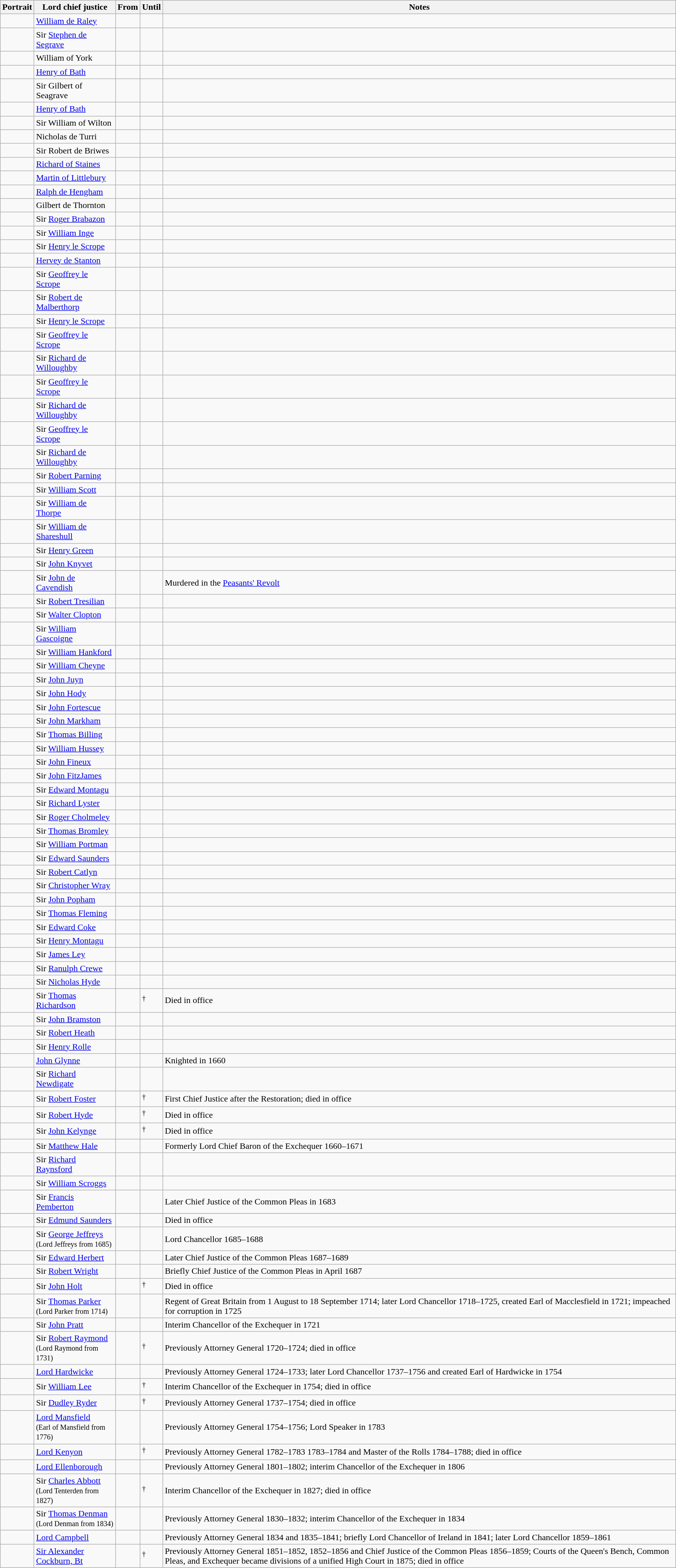<table class="wikitable sortable">
<tr>
<th>Portrait</th>
<th>Lord chief justice</th>
<th>From</th>
<th>Until</th>
<th>Notes</th>
</tr>
<tr>
<td></td>
<td><a href='#'>William de Raley</a></td>
<td></td>
<td></td>
<td></td>
</tr>
<tr>
<td></td>
<td>Sir <a href='#'>Stephen de Segrave</a></td>
<td></td>
<td></td>
<td></td>
</tr>
<tr>
<td></td>
<td>William of York</td>
<td></td>
<td></td>
<td></td>
</tr>
<tr>
<td></td>
<td><a href='#'>Henry of Bath</a></td>
<td></td>
<td></td>
<td></td>
</tr>
<tr>
<td></td>
<td>Sir Gilbert of Seagrave</td>
<td></td>
<td></td>
<td></td>
</tr>
<tr>
<td></td>
<td><a href='#'>Henry of Bath</a></td>
<td></td>
<td></td>
<td></td>
</tr>
<tr>
<td></td>
<td>Sir William of Wilton</td>
<td></td>
<td></td>
<td></td>
</tr>
<tr>
<td></td>
<td>Nicholas de Turri</td>
<td></td>
<td></td>
<td></td>
</tr>
<tr>
<td></td>
<td>Sir Robert de Briwes</td>
<td></td>
<td></td>
<td></td>
</tr>
<tr>
<td></td>
<td><a href='#'>Richard of Staines</a></td>
<td></td>
<td></td>
<td></td>
</tr>
<tr>
<td></td>
<td><a href='#'>Martin of Littlebury</a></td>
<td></td>
<td></td>
<td></td>
</tr>
<tr>
<td></td>
<td><a href='#'>Ralph de Hengham</a></td>
<td></td>
<td></td>
<td></td>
</tr>
<tr>
<td></td>
<td>Gilbert de Thornton</td>
<td></td>
<td></td>
<td></td>
</tr>
<tr>
<td></td>
<td>Sir <a href='#'>Roger Brabazon</a></td>
<td></td>
<td></td>
<td></td>
</tr>
<tr>
<td></td>
<td>Sir <a href='#'>William Inge</a></td>
<td></td>
<td></td>
<td></td>
</tr>
<tr>
<td></td>
<td>Sir <a href='#'>Henry le Scrope</a></td>
<td></td>
<td></td>
<td></td>
</tr>
<tr>
<td></td>
<td><a href='#'>Hervey de Stanton</a></td>
<td></td>
<td></td>
<td></td>
</tr>
<tr>
<td></td>
<td>Sir <a href='#'>Geoffrey le Scrope</a></td>
<td></td>
<td></td>
<td></td>
</tr>
<tr>
<td></td>
<td>Sir <a href='#'>Robert de Malberthorp</a></td>
<td></td>
<td></td>
<td></td>
</tr>
<tr>
<td></td>
<td>Sir <a href='#'>Henry le Scrope</a></td>
<td></td>
<td></td>
<td></td>
</tr>
<tr>
<td></td>
<td>Sir <a href='#'>Geoffrey le Scrope</a></td>
<td></td>
<td></td>
<td></td>
</tr>
<tr>
<td></td>
<td>Sir <a href='#'>Richard de Willoughby</a></td>
<td></td>
<td></td>
<td></td>
</tr>
<tr>
<td></td>
<td>Sir <a href='#'>Geoffrey le Scrope</a></td>
<td></td>
<td></td>
<td></td>
</tr>
<tr>
<td></td>
<td>Sir <a href='#'>Richard de Willoughby</a></td>
<td></td>
<td></td>
<td></td>
</tr>
<tr>
<td></td>
<td>Sir <a href='#'>Geoffrey le Scrope</a></td>
<td></td>
<td></td>
<td></td>
</tr>
<tr>
<td></td>
<td>Sir <a href='#'>Richard de Willoughby</a></td>
<td></td>
<td></td>
<td></td>
</tr>
<tr>
<td></td>
<td>Sir <a href='#'>Robert Parning</a></td>
<td></td>
<td></td>
<td></td>
</tr>
<tr>
<td></td>
<td>Sir <a href='#'>William Scott</a></td>
<td></td>
<td></td>
<td></td>
</tr>
<tr>
<td></td>
<td>Sir <a href='#'>William de Thorpe</a></td>
<td></td>
<td></td>
<td></td>
</tr>
<tr>
<td></td>
<td>Sir <a href='#'>William de Shareshull</a></td>
<td></td>
<td></td>
<td></td>
</tr>
<tr>
<td></td>
<td>Sir <a href='#'>Henry Green</a></td>
<td></td>
<td></td>
<td></td>
</tr>
<tr>
<td></td>
<td>Sir <a href='#'>John Knyvet</a></td>
<td></td>
<td></td>
<td></td>
</tr>
<tr>
<td></td>
<td>Sir <a href='#'>John de Cavendish</a></td>
<td></td>
<td></td>
<td>Murdered in the <a href='#'>Peasants' Revolt</a></td>
</tr>
<tr>
<td></td>
<td>Sir <a href='#'>Robert Tresilian</a></td>
<td></td>
<td></td>
<td></td>
</tr>
<tr>
<td></td>
<td>Sir <a href='#'>Walter Clopton</a></td>
<td></td>
<td></td>
<td></td>
</tr>
<tr>
<td></td>
<td>Sir <a href='#'>William Gascoigne</a></td>
<td></td>
<td></td>
<td></td>
</tr>
<tr>
<td></td>
<td>Sir <a href='#'>William Hankford</a></td>
<td></td>
<td></td>
<td></td>
</tr>
<tr>
<td></td>
<td>Sir <a href='#'>William Cheyne</a></td>
<td></td>
<td></td>
<td></td>
</tr>
<tr>
<td></td>
<td>Sir <a href='#'>John Juyn</a></td>
<td></td>
<td></td>
<td></td>
</tr>
<tr>
<td></td>
<td>Sir <a href='#'>John Hody</a></td>
<td></td>
<td></td>
<td></td>
</tr>
<tr>
<td></td>
<td>Sir <a href='#'>John Fortescue</a></td>
<td></td>
<td></td>
<td></td>
</tr>
<tr>
<td></td>
<td>Sir <a href='#'>John Markham</a></td>
<td></td>
<td></td>
<td></td>
</tr>
<tr>
<td></td>
<td>Sir <a href='#'>Thomas Billing</a></td>
<td></td>
<td></td>
<td></td>
</tr>
<tr>
<td></td>
<td>Sir <a href='#'>William Hussey</a></td>
<td></td>
<td></td>
<td></td>
</tr>
<tr>
<td></td>
<td>Sir <a href='#'>John Fineux</a></td>
<td></td>
<td></td>
<td></td>
</tr>
<tr>
<td></td>
<td>Sir <a href='#'>John FitzJames</a></td>
<td></td>
<td></td>
<td></td>
</tr>
<tr>
<td></td>
<td>Sir <a href='#'>Edward Montagu</a></td>
<td></td>
<td></td>
<td></td>
</tr>
<tr>
<td></td>
<td>Sir <a href='#'>Richard Lyster</a></td>
<td></td>
<td></td>
<td></td>
</tr>
<tr>
<td></td>
<td>Sir <a href='#'>Roger Cholmeley</a></td>
<td></td>
<td></td>
<td></td>
</tr>
<tr>
<td></td>
<td>Sir <a href='#'>Thomas Bromley</a></td>
<td></td>
<td></td>
<td></td>
</tr>
<tr>
<td></td>
<td>Sir <a href='#'>William Portman</a></td>
<td></td>
<td></td>
<td></td>
</tr>
<tr>
<td></td>
<td>Sir <a href='#'>Edward Saunders</a></td>
<td></td>
<td></td>
<td></td>
</tr>
<tr>
<td></td>
<td>Sir <a href='#'>Robert Catlyn</a></td>
<td></td>
<td></td>
<td></td>
</tr>
<tr>
<td></td>
<td>Sir <a href='#'>Christopher Wray</a></td>
<td></td>
<td></td>
<td></td>
</tr>
<tr>
<td></td>
<td>Sir <a href='#'>John Popham</a></td>
<td></td>
<td></td>
<td></td>
</tr>
<tr>
<td></td>
<td>Sir <a href='#'>Thomas Fleming</a></td>
<td></td>
<td></td>
<td></td>
</tr>
<tr>
<td></td>
<td>Sir <a href='#'>Edward Coke</a></td>
<td></td>
<td></td>
<td></td>
</tr>
<tr>
<td></td>
<td>Sir <a href='#'>Henry Montagu</a></td>
<td></td>
<td></td>
<td></td>
</tr>
<tr>
<td></td>
<td>Sir <a href='#'>James Ley</a></td>
<td></td>
<td></td>
<td></td>
</tr>
<tr>
<td></td>
<td>Sir <a href='#'>Ranulph Crewe</a></td>
<td></td>
<td></td>
<td></td>
</tr>
<tr>
<td></td>
<td>Sir <a href='#'>Nicholas Hyde</a></td>
<td></td>
<td></td>
<td></td>
</tr>
<tr>
<td></td>
<td>Sir <a href='#'>Thomas Richardson</a></td>
<td></td>
<td><sup>†</sup></td>
<td>Died in office</td>
</tr>
<tr>
<td></td>
<td>Sir <a href='#'>John Bramston</a></td>
<td></td>
<td></td>
<td></td>
</tr>
<tr>
<td></td>
<td>Sir <a href='#'>Robert Heath</a></td>
<td></td>
<td></td>
<td></td>
</tr>
<tr>
<td></td>
<td>Sir <a href='#'>Henry Rolle</a></td>
<td></td>
<td></td>
<td></td>
</tr>
<tr>
<td></td>
<td><a href='#'>John Glynne</a></td>
<td></td>
<td></td>
<td>Knighted in 1660</td>
</tr>
<tr>
<td></td>
<td>Sir <a href='#'>Richard Newdigate</a></td>
<td></td>
<td></td>
<td></td>
</tr>
<tr>
<td></td>
<td>Sir <a href='#'>Robert Foster</a></td>
<td></td>
<td><sup>†</sup></td>
<td>First Chief Justice after the Restoration; died in office</td>
</tr>
<tr>
<td></td>
<td>Sir <a href='#'>Robert Hyde</a></td>
<td></td>
<td><sup>†</sup></td>
<td>Died in office</td>
</tr>
<tr>
<td></td>
<td>Sir <a href='#'>John Kelynge</a></td>
<td></td>
<td><sup>†</sup></td>
<td>Died in office</td>
</tr>
<tr>
<td></td>
<td>Sir <a href='#'>Matthew Hale</a></td>
<td></td>
<td></td>
<td>Formerly Lord Chief Baron of the Exchequer 1660–1671</td>
</tr>
<tr>
<td></td>
<td>Sir <a href='#'>Richard Raynsford</a></td>
<td></td>
<td></td>
<td></td>
</tr>
<tr>
<td></td>
<td>Sir <a href='#'>William Scroggs</a></td>
<td></td>
<td></td>
<td></td>
</tr>
<tr>
<td></td>
<td>Sir <a href='#'>Francis Pemberton</a></td>
<td></td>
<td></td>
<td>Later Chief Justice of the Common Pleas in 1683</td>
</tr>
<tr>
</tr>
<tr>
<td></td>
<td>Sir <a href='#'>Edmund Saunders</a></td>
<td></td>
<td></td>
<td>Died in office</td>
</tr>
<tr>
<td></td>
<td>Sir <a href='#'>George Jeffreys</a><br><small>(Lord Jeffreys from 1685)</small></td>
<td nowrap></td>
<td nowrap></td>
<td>Lord Chancellor 1685–1688</td>
</tr>
<tr>
<td></td>
<td>Sir <a href='#'>Edward Herbert</a></td>
<td></td>
<td></td>
<td>Later Chief Justice of the Common Pleas 1687–1689</td>
</tr>
<tr>
<td></td>
<td>Sir <a href='#'>Robert Wright</a></td>
<td></td>
<td></td>
<td>Briefly Chief Justice of the Common Pleas in April 1687</td>
</tr>
<tr>
<td></td>
<td>Sir <a href='#'>John Holt</a></td>
<td></td>
<td><sup>†</sup></td>
<td>Died in office</td>
</tr>
<tr>
<td></td>
<td>Sir <a href='#'>Thomas Parker</a><br><small>(Lord Parker from 1714)</small></td>
<td></td>
<td></td>
<td>Regent of Great Britain from 1 August to 18 September 1714; later Lord Chancellor 1718–1725, created Earl of Macclesfield in 1721; impeached for corruption in 1725</td>
</tr>
<tr>
<td></td>
<td>Sir <a href='#'>John Pratt</a></td>
<td></td>
<td></td>
<td>Interim Chancellor of the Exchequer in 1721</td>
</tr>
<tr>
<td></td>
<td>Sir <a href='#'>Robert Raymond</a><br><small>(Lord Raymond from 1731)</small></td>
<td></td>
<td><sup>†</sup></td>
<td>Previously Attorney General 1720–1724; died in office</td>
</tr>
<tr>
<td></td>
<td><a href='#'>Lord Hardwicke</a></td>
<td></td>
<td></td>
<td>Previously Attorney General 1724–1733; later Lord Chancellor 1737–1756 and created Earl of Hardwicke in 1754</td>
</tr>
<tr>
<td></td>
<td>Sir <a href='#'>William Lee</a></td>
<td></td>
<td><sup>†</sup></td>
<td>Interim Chancellor of the Exchequer in 1754; died in office</td>
</tr>
<tr>
<td></td>
<td>Sir <a href='#'>Dudley Ryder</a></td>
<td></td>
<td><sup>†</sup></td>
<td>Previously Attorney General 1737–1754; died in office</td>
</tr>
<tr>
<td></td>
<td><a href='#'>Lord Mansfield</a><br><small>(Earl of Mansfield from 1776)</small></td>
<td></td>
<td></td>
<td>Previously Attorney General 1754–1756; Lord Speaker in 1783</td>
</tr>
<tr>
<td></td>
<td><a href='#'>Lord Kenyon</a></td>
<td></td>
<td><sup>†</sup></td>
<td>Previously Attorney General 1782–1783 1783–1784 and Master of the Rolls 1784–1788; died in office</td>
</tr>
<tr>
<td></td>
<td><a href='#'>Lord Ellenborough</a></td>
<td></td>
<td></td>
<td>Previously Attorney General 1801–1802; interim Chancellor of the Exchequer in 1806</td>
</tr>
<tr>
<td></td>
<td>Sir <a href='#'>Charles Abbott</a><br><small>(Lord Tenterden from 1827)</small></td>
<td></td>
<td><sup>†</sup></td>
<td>Interim Chancellor of the Exchequer in 1827; died in office</td>
</tr>
<tr>
<td></td>
<td>Sir <a href='#'>Thomas Denman</a><br><small>(Lord Denman from 1834)</small></td>
<td></td>
<td></td>
<td>Previously Attorney General 1830–1832; interim Chancellor of the Exchequer in 1834</td>
</tr>
<tr>
<td></td>
<td><a href='#'>Lord Campbell</a></td>
<td></td>
<td></td>
<td>Previously Attorney General 1834 and 1835–1841; briefly Lord Chancellor of Ireland in 1841; later Lord Chancellor 1859–1861</td>
</tr>
<tr>
<td></td>
<td><a href='#'>Sir Alexander Cockburn, Bt</a></td>
<td></td>
<td><sup>†</sup></td>
<td>Previously Attorney General 1851–1852, 1852–1856 and Chief Justice of the Common Pleas 1856–1859; Courts of the Queen's Bench, Common Pleas, and Exchequer became divisions of a unified High Court in 1875; died in office</td>
</tr>
</table>
